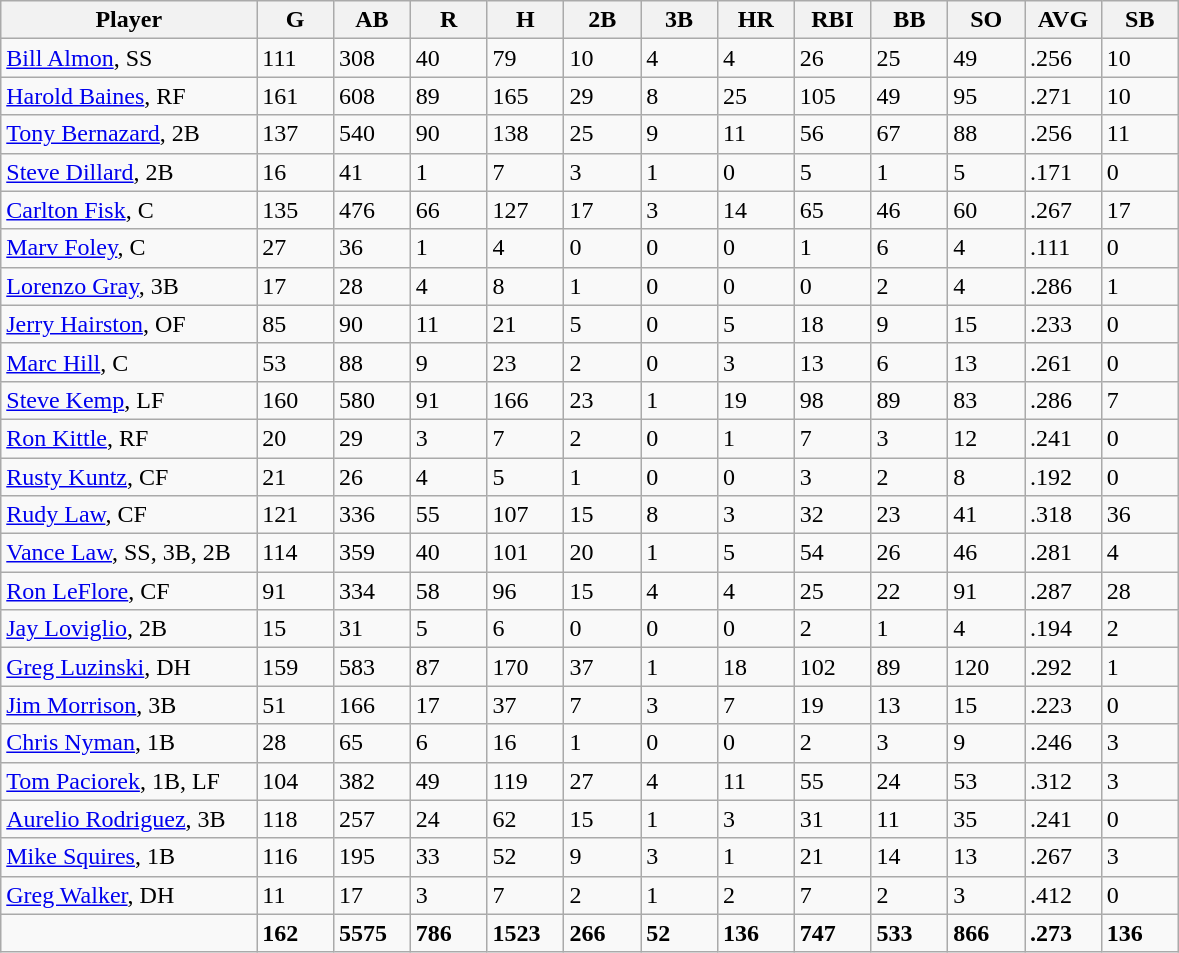<table class="wikitable sortable">
<tr>
<th bgcolor="#DDDDFF" width="20%">Player</th>
<th bgcolor="#DDDDFF" width="6%">G</th>
<th bgcolor="#DDDDFF" width="6%">AB</th>
<th bgcolor="#DDDDFF" width="6%">R</th>
<th bgcolor="#DDDDFF" width="6%">H</th>
<th bgcolor="#DDDDFF" width="6%">2B</th>
<th bgcolor="#DDDDFF" width="6%">3B</th>
<th bgcolor="#DDDDFF" width="6%">HR</th>
<th bgcolor="#DDDDFF" width="6%">RBI</th>
<th bgcolor="#DDDDFF" width="6%">BB</th>
<th bgcolor="#DDDDFF" width="6%">SO</th>
<th bgcolor="#DDDDFF" width="6%">AVG</th>
<th bgcolor="#DDDDFF" width="6%">SB</th>
</tr>
<tr>
<td><a href='#'>Bill Almon</a>, SS</td>
<td>111</td>
<td>308</td>
<td>40</td>
<td>79</td>
<td>10</td>
<td>4</td>
<td>4</td>
<td>26</td>
<td>25</td>
<td>49</td>
<td>.256</td>
<td>10</td>
</tr>
<tr>
<td><a href='#'>Harold Baines</a>, RF</td>
<td>161</td>
<td>608</td>
<td>89</td>
<td>165</td>
<td>29</td>
<td>8</td>
<td>25</td>
<td>105</td>
<td>49</td>
<td>95</td>
<td>.271</td>
<td>10</td>
</tr>
<tr>
<td><a href='#'>Tony Bernazard</a>, 2B</td>
<td>137</td>
<td>540</td>
<td>90</td>
<td>138</td>
<td>25</td>
<td>9</td>
<td>11</td>
<td>56</td>
<td>67</td>
<td>88</td>
<td>.256</td>
<td>11</td>
</tr>
<tr>
<td><a href='#'>Steve Dillard</a>, 2B</td>
<td>16</td>
<td>41</td>
<td>1</td>
<td>7</td>
<td>3</td>
<td>1</td>
<td>0</td>
<td>5</td>
<td>1</td>
<td>5</td>
<td>.171</td>
<td>0</td>
</tr>
<tr>
<td><a href='#'>Carlton Fisk</a>, C</td>
<td>135</td>
<td>476</td>
<td>66</td>
<td>127</td>
<td>17</td>
<td>3</td>
<td>14</td>
<td>65</td>
<td>46</td>
<td>60</td>
<td>.267</td>
<td>17</td>
</tr>
<tr>
<td><a href='#'>Marv Foley</a>, C</td>
<td>27</td>
<td>36</td>
<td>1</td>
<td>4</td>
<td>0</td>
<td>0</td>
<td>0</td>
<td>1</td>
<td>6</td>
<td>4</td>
<td>.111</td>
<td>0</td>
</tr>
<tr>
<td><a href='#'>Lorenzo Gray</a>, 3B</td>
<td>17</td>
<td>28</td>
<td>4</td>
<td>8</td>
<td>1</td>
<td>0</td>
<td>0</td>
<td>0</td>
<td>2</td>
<td>4</td>
<td>.286</td>
<td>1</td>
</tr>
<tr>
<td><a href='#'>Jerry Hairston</a>, OF</td>
<td>85</td>
<td>90</td>
<td>11</td>
<td>21</td>
<td>5</td>
<td>0</td>
<td>5</td>
<td>18</td>
<td>9</td>
<td>15</td>
<td>.233</td>
<td>0</td>
</tr>
<tr>
<td><a href='#'>Marc Hill</a>, C</td>
<td>53</td>
<td>88</td>
<td>9</td>
<td>23</td>
<td>2</td>
<td>0</td>
<td>3</td>
<td>13</td>
<td>6</td>
<td>13</td>
<td>.261</td>
<td>0</td>
</tr>
<tr>
<td><a href='#'>Steve Kemp</a>, LF</td>
<td>160</td>
<td>580</td>
<td>91</td>
<td>166</td>
<td>23</td>
<td>1</td>
<td>19</td>
<td>98</td>
<td>89</td>
<td>83</td>
<td>.286</td>
<td>7</td>
</tr>
<tr>
<td><a href='#'>Ron Kittle</a>, RF</td>
<td>20</td>
<td>29</td>
<td>3</td>
<td>7</td>
<td>2</td>
<td>0</td>
<td>1</td>
<td>7</td>
<td>3</td>
<td>12</td>
<td>.241</td>
<td>0</td>
</tr>
<tr>
<td><a href='#'>Rusty Kuntz</a>, CF</td>
<td>21</td>
<td>26</td>
<td>4</td>
<td>5</td>
<td>1</td>
<td>0</td>
<td>0</td>
<td>3</td>
<td>2</td>
<td>8</td>
<td>.192</td>
<td>0</td>
</tr>
<tr>
<td><a href='#'>Rudy Law</a>, CF</td>
<td>121</td>
<td>336</td>
<td>55</td>
<td>107</td>
<td>15</td>
<td>8</td>
<td>3</td>
<td>32</td>
<td>23</td>
<td>41</td>
<td>.318</td>
<td>36</td>
</tr>
<tr>
<td><a href='#'>Vance Law</a>, SS, 3B, 2B</td>
<td>114</td>
<td>359</td>
<td>40</td>
<td>101</td>
<td>20</td>
<td>1</td>
<td>5</td>
<td>54</td>
<td>26</td>
<td>46</td>
<td>.281</td>
<td>4</td>
</tr>
<tr>
<td><a href='#'>Ron LeFlore</a>, CF</td>
<td>91</td>
<td>334</td>
<td>58</td>
<td>96</td>
<td>15</td>
<td>4</td>
<td>4</td>
<td>25</td>
<td>22</td>
<td>91</td>
<td>.287</td>
<td>28</td>
</tr>
<tr>
<td><a href='#'>Jay Loviglio</a>, 2B</td>
<td>15</td>
<td>31</td>
<td>5</td>
<td>6</td>
<td>0</td>
<td>0</td>
<td>0</td>
<td>2</td>
<td>1</td>
<td>4</td>
<td>.194</td>
<td>2</td>
</tr>
<tr>
<td><a href='#'>Greg Luzinski</a>, DH</td>
<td>159</td>
<td>583</td>
<td>87</td>
<td>170</td>
<td>37</td>
<td>1</td>
<td>18</td>
<td>102</td>
<td>89</td>
<td>120</td>
<td>.292</td>
<td>1</td>
</tr>
<tr>
<td><a href='#'>Jim Morrison</a>, 3B</td>
<td>51</td>
<td>166</td>
<td>17</td>
<td>37</td>
<td>7</td>
<td>3</td>
<td>7</td>
<td>19</td>
<td>13</td>
<td>15</td>
<td>.223</td>
<td>0</td>
</tr>
<tr>
<td><a href='#'>Chris Nyman</a>, 1B</td>
<td>28</td>
<td>65</td>
<td>6</td>
<td>16</td>
<td>1</td>
<td>0</td>
<td>0</td>
<td>2</td>
<td>3</td>
<td>9</td>
<td>.246</td>
<td>3</td>
</tr>
<tr>
<td><a href='#'>Tom Paciorek</a>, 1B, LF</td>
<td>104</td>
<td>382</td>
<td>49</td>
<td>119</td>
<td>27</td>
<td>4</td>
<td>11</td>
<td>55</td>
<td>24</td>
<td>53</td>
<td>.312</td>
<td>3</td>
</tr>
<tr>
<td><a href='#'>Aurelio Rodriguez</a>, 3B</td>
<td>118</td>
<td>257</td>
<td>24</td>
<td>62</td>
<td>15</td>
<td>1</td>
<td>3</td>
<td>31</td>
<td>11</td>
<td>35</td>
<td>.241</td>
<td>0</td>
</tr>
<tr>
<td><a href='#'>Mike Squires</a>, 1B</td>
<td>116</td>
<td>195</td>
<td>33</td>
<td>52</td>
<td>9</td>
<td>3</td>
<td>1</td>
<td>21</td>
<td>14</td>
<td>13</td>
<td>.267</td>
<td>3</td>
</tr>
<tr>
<td><a href='#'>Greg Walker</a>, DH</td>
<td>11</td>
<td>17</td>
<td>3</td>
<td>7</td>
<td>2</td>
<td>1</td>
<td>2</td>
<td>7</td>
<td>2</td>
<td>3</td>
<td>.412</td>
<td>0</td>
</tr>
<tr class="sortbottom">
<td></td>
<td><strong>162</strong></td>
<td><strong>5575</strong></td>
<td><strong>786</strong></td>
<td><strong>1523</strong></td>
<td><strong>266</strong></td>
<td><strong>52</strong></td>
<td><strong>136</strong></td>
<td><strong>747</strong></td>
<td><strong>533</strong></td>
<td><strong>866</strong></td>
<td><strong>.273</strong></td>
<td><strong>136</strong></td>
</tr>
</table>
